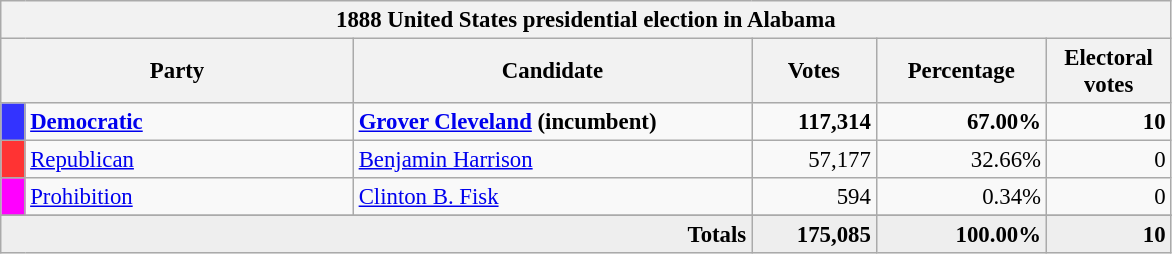<table class="wikitable" style="font-size: 95%;">
<tr>
<th colspan="6">1888 United States presidential election in Alabama</th>
</tr>
<tr>
<th colspan="2" style="width: 15em">Party</th>
<th style="width: 17em">Candidate</th>
<th style="width: 5em">Votes</th>
<th style="width: 7em">Percentage</th>
<th style="width: 5em">Electoral votes</th>
</tr>
<tr>
<th style="background-color:#3333FF; width: 3px"></th>
<td style="width: 130px"><strong><a href='#'>Democratic</a></strong></td>
<td><strong><a href='#'>Grover Cleveland</a> (incumbent)</strong></td>
<td align="right"><strong>117,314</strong></td>
<td align="right"><strong>67.00%</strong></td>
<td align="right"><strong>10</strong></td>
</tr>
<tr>
<th style="background-color:#FF3333; width: 3px"></th>
<td style="width: 130px"><a href='#'>Republican</a></td>
<td><a href='#'>Benjamin Harrison</a></td>
<td align="right">57,177</td>
<td align="right">32.66%</td>
<td align="right">0</td>
</tr>
<tr>
<th style="background-color:#FF00FF; width: 3px"></th>
<td style="width: 130px"><a href='#'>Prohibition</a></td>
<td><a href='#'>Clinton B. Fisk</a></td>
<td align="right">594</td>
<td align="right">0.34%</td>
<td align="right">0</td>
</tr>
<tr>
</tr>
<tr bgcolor="#EEEEEE">
<td colspan="3" align="right"><strong>Totals</strong></td>
<td align="right"><strong>175,085</strong></td>
<td align="right"><strong>100.00%</strong></td>
<td align="right"><strong>10</strong></td>
</tr>
</table>
